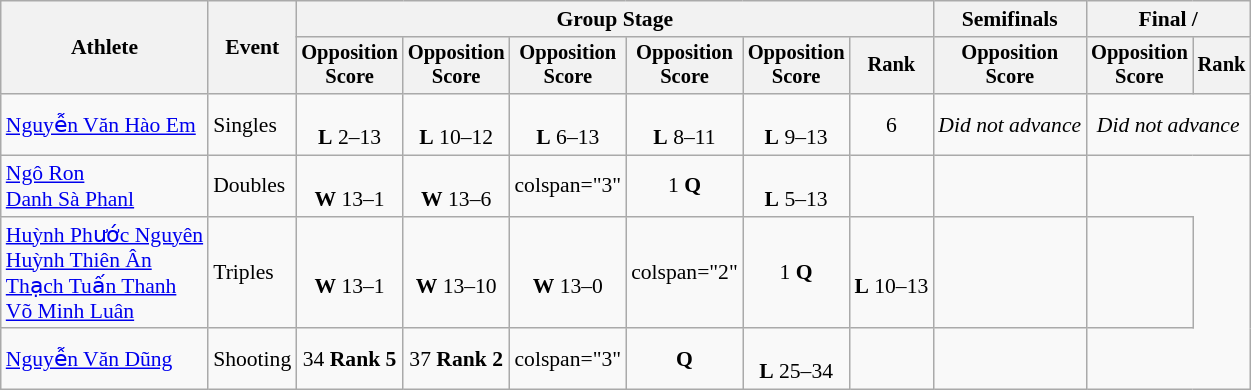<table class="wikitable" style="font-size:90%">
<tr>
<th rowspan="2">Athlete</th>
<th rowspan="2">Event</th>
<th colspan="6">Group Stage</th>
<th>Semifinals</th>
<th colspan="2">Final / </th>
</tr>
<tr style="font-size:95%">
<th>Opposition<br>Score</th>
<th>Opposition<br>Score</th>
<th>Opposition<br>Score</th>
<th>Opposition<br>Score</th>
<th>Opposition<br>Score</th>
<th>Rank</th>
<th>Opposition<br>Score</th>
<th>Opposition<br>Score</th>
<th>Rank</th>
</tr>
<tr align="center">
<td align="left"><a href='#'>Nguyễn Văn Hào Em</a></td>
<td align="left">Singles</td>
<td><br><strong>L</strong> 2–13</td>
<td><br><strong>L</strong> 10–12</td>
<td><br><strong>L</strong> 6–13</td>
<td><br><strong>L</strong> 8–11</td>
<td><br><strong>L</strong> 9–13</td>
<td>6</td>
<td><em>Did not advance</em></td>
<td colspan="2"><em>Did not advance</em></td>
</tr>
<tr align="center">
<td align="left"><a href='#'>Ngô Ron</a><br><a href='#'>Danh Sà Phanl</a></td>
<td align="left">Doubles</td>
<td><br><strong>W</strong> 13–1</td>
<td><br><strong>W</strong> 13–6</td>
<td>colspan="3" </td>
<td>1 <strong>Q</strong></td>
<td><br><strong>L</strong> 5–13</td>
<td></td>
<td></td>
</tr>
<tr align="center">
<td align="left"><a href='#'>Huỳnh Phước Nguyên</a><br><a href='#'>Huỳnh Thiên Ân</a><br><a href='#'>Thạch Tuấn Thanh</a><br><a href='#'>Võ Minh Luân</a></td>
<td align="left">Triples</td>
<td><br><strong>W</strong> 13–1</td>
<td><br><strong>W</strong> 13–10</td>
<td><br><strong>W</strong> 13–0</td>
<td>colspan="2" </td>
<td>1 <strong>Q</strong></td>
<td><br><strong>L</strong> 10–13</td>
<td></td>
<td></td>
</tr>
<tr align="center">
<td align="left"><a href='#'>Nguyễn Văn Dũng</a></td>
<td align="left">Shooting</td>
<td>34 <strong>Rank 5</strong></td>
<td>37 <strong>Rank 2</strong></td>
<td>colspan="3" </td>
<td><strong>Q</strong></td>
<td><br><strong>L</strong> 25–34</td>
<td></td>
<td></td>
</tr>
</table>
